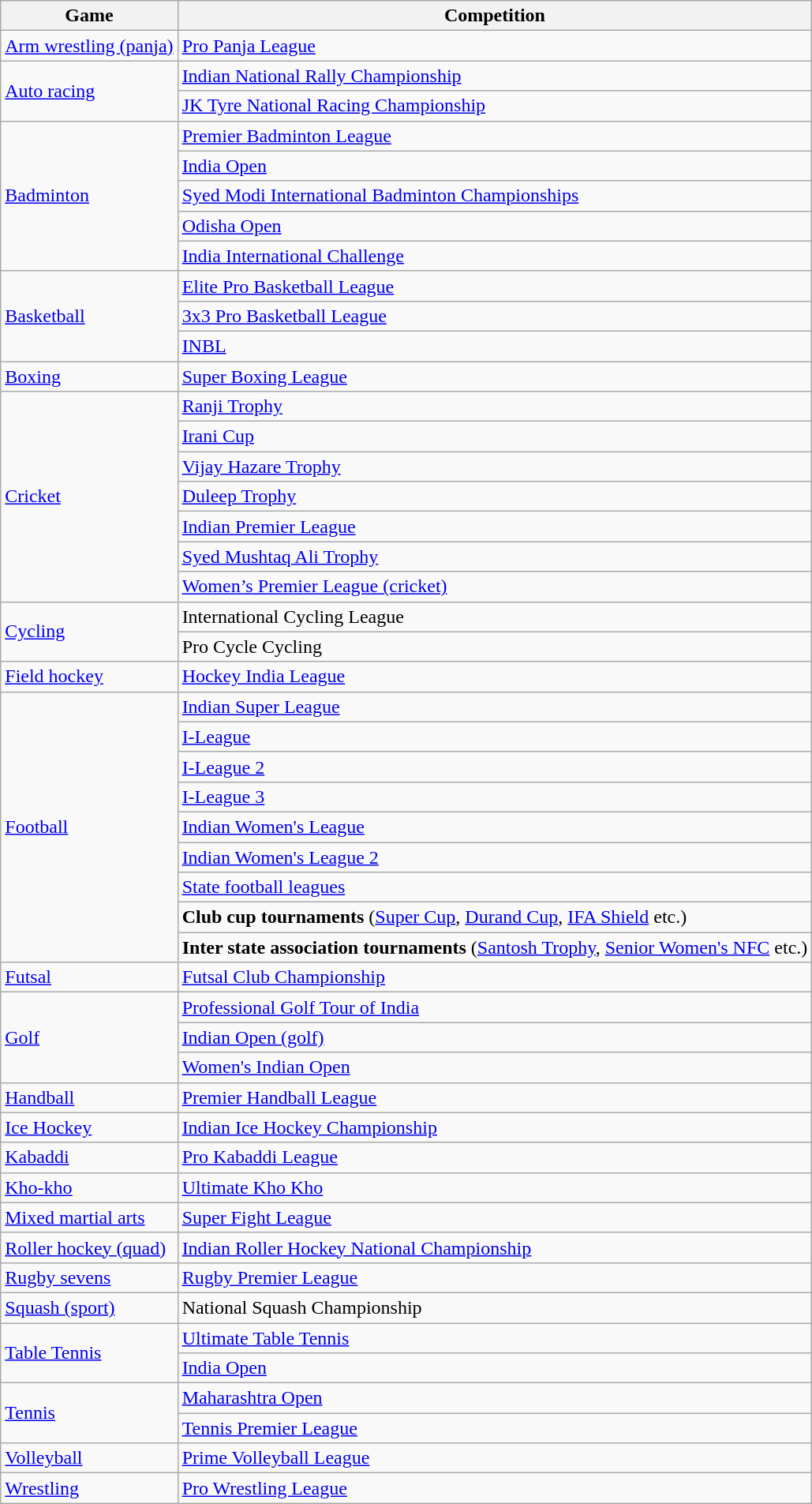<table class="wikitable sortable" align="center" style="margin:.5em;">
<tr>
<th>Game</th>
<th>Competition</th>
</tr>
<tr>
<td> <a href='#'>Arm wrestling (panja)</a></td>
<td><a href='#'>Pro Panja League</a></td>
</tr>
<tr>
<td rowspan="2"> <a href='#'>Auto racing</a></td>
<td><a href='#'>Indian National Rally Championship</a></td>
</tr>
<tr>
<td><a href='#'>JK Tyre National Racing Championship</a></td>
</tr>
<tr>
<td rowspan="5"> <a href='#'>Badminton</a></td>
<td><a href='#'>Premier Badminton League</a></td>
</tr>
<tr>
<td><a href='#'>India Open</a></td>
</tr>
<tr>
<td><a href='#'>Syed Modi International Badminton Championships</a></td>
</tr>
<tr>
<td><a href='#'>Odisha Open</a></td>
</tr>
<tr>
<td><a href='#'>India International Challenge</a></td>
</tr>
<tr>
<td rowspan="3"> <a href='#'>Basketball</a></td>
<td><a href='#'>Elite Pro Basketball League</a></td>
</tr>
<tr>
<td><a href='#'>3x3 Pro Basketball League</a></td>
</tr>
<tr>
<td><a href='#'>INBL</a></td>
</tr>
<tr>
<td> <a href='#'>Boxing</a></td>
<td><a href='#'>Super Boxing League</a></td>
</tr>
<tr>
<td rowspan="7"> <a href='#'>Cricket</a></td>
<td><a href='#'>Ranji Trophy</a></td>
</tr>
<tr>
<td><a href='#'>Irani Cup</a></td>
</tr>
<tr>
<td><a href='#'>Vijay Hazare Trophy</a></td>
</tr>
<tr>
<td><a href='#'>Duleep Trophy</a></td>
</tr>
<tr>
<td><a href='#'>Indian Premier League</a></td>
</tr>
<tr>
<td><a href='#'>Syed Mushtaq Ali Trophy</a></td>
</tr>
<tr>
<td><a href='#'>Women’s Premier League (cricket)</a></td>
</tr>
<tr>
<td rowspan="2"> <a href='#'>Cycling</a></td>
<td>International Cycling League</td>
</tr>
<tr>
<td>Pro Cycle Cycling</td>
</tr>
<tr>
<td> <a href='#'>Field hockey</a></td>
<td><a href='#'>Hockey India League</a></td>
</tr>
<tr>
<td rowspan="9"> <a href='#'>Football</a></td>
<td><a href='#'>Indian Super League</a></td>
</tr>
<tr>
<td><a href='#'>I-League</a></td>
</tr>
<tr>
<td><a href='#'>I-League 2</a></td>
</tr>
<tr>
<td><a href='#'>I-League 3</a></td>
</tr>
<tr>
<td><a href='#'>Indian Women's League</a></td>
</tr>
<tr>
<td><a href='#'>Indian Women's League 2</a></td>
</tr>
<tr>
<td><a href='#'>State football leagues</a></td>
</tr>
<tr>
<td><strong>Club cup tournaments</strong> (<a href='#'>Super Cup</a>, <a href='#'>Durand Cup</a>, <a href='#'>IFA Shield</a> etc.)</td>
</tr>
<tr>
<td><strong>Inter state association tournaments</strong> (<a href='#'>Santosh Trophy</a>, <a href='#'>Senior Women's NFC</a> etc.)</td>
</tr>
<tr>
<td> <a href='#'>Futsal</a></td>
<td><a href='#'>Futsal Club Championship</a></td>
</tr>
<tr>
<td rowspan="3"> <a href='#'>Golf</a></td>
<td><a href='#'>Professional Golf Tour of India</a></td>
</tr>
<tr>
<td><a href='#'>Indian Open (golf)</a></td>
</tr>
<tr>
<td><a href='#'>Women's Indian Open</a></td>
</tr>
<tr>
<td> <a href='#'>Handball</a></td>
<td><a href='#'>Premier Handball League</a></td>
</tr>
<tr>
<td> <a href='#'>Ice Hockey</a></td>
<td><a href='#'>Indian Ice Hockey Championship</a></td>
</tr>
<tr>
<td> <a href='#'>Kabaddi</a></td>
<td><a href='#'>Pro Kabaddi League</a></td>
</tr>
<tr>
<td> <a href='#'>Kho-kho</a></td>
<td><a href='#'>Ultimate Kho Kho</a></td>
</tr>
<tr>
<td> <a href='#'>Mixed martial arts</a></td>
<td><a href='#'>Super Fight League</a></td>
</tr>
<tr>
<td> <a href='#'>Roller hockey (quad)</a></td>
<td><a href='#'>Indian Roller Hockey National Championship</a></td>
</tr>
<tr>
<td> <a href='#'>Rugby sevens</a></td>
<td><a href='#'>Rugby Premier League</a></td>
</tr>
<tr>
<td> <a href='#'>Squash (sport)</a></td>
<td>National Squash Championship</td>
</tr>
<tr>
<td rowspan="2"> <a href='#'>Table Tennis</a></td>
<td><a href='#'>Ultimate Table Tennis</a></td>
</tr>
<tr>
<td><a href='#'>India Open</a></td>
</tr>
<tr>
<td rowspan="2"> <a href='#'>Tennis</a></td>
<td><a href='#'>Maharashtra Open</a></td>
</tr>
<tr>
<td><a href='#'>Tennis Premier League</a></td>
</tr>
<tr>
<td> <a href='#'>Volleyball</a></td>
<td><a href='#'>Prime Volleyball League</a></td>
</tr>
<tr>
<td> <a href='#'>Wrestling</a></td>
<td><a href='#'>Pro Wrestling League</a></td>
</tr>
</table>
